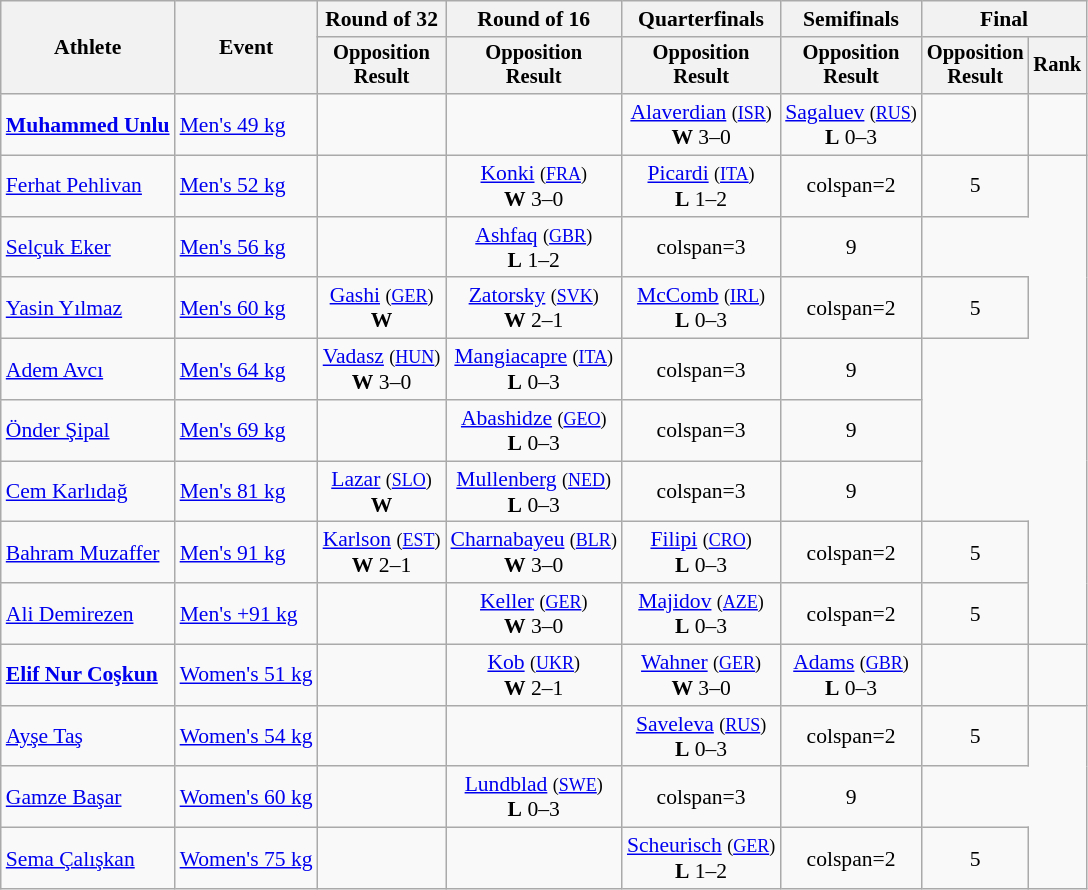<table class="wikitable" style="font-size:90%">
<tr>
<th rowspan="2">Athlete</th>
<th rowspan="2">Event</th>
<th>Round of 32</th>
<th>Round of 16</th>
<th>Quarterfinals</th>
<th>Semifinals</th>
<th colspan=2>Final</th>
</tr>
<tr style="font-size:95%">
<th>Opposition<br>Result</th>
<th>Opposition<br>Result</th>
<th>Opposition<br>Result</th>
<th>Opposition<br>Result</th>
<th>Opposition<br>Result</th>
<th>Rank</th>
</tr>
<tr align=center>
<td align=left><strong><a href='#'>Muhammed Unlu</a></strong></td>
<td align=left><a href='#'>Men's 49 kg</a></td>
<td></td>
<td></td>
<td> <a href='#'>Alaverdian</a> <small>(<a href='#'>ISR</a>)</small> <br><strong>W</strong> 3–0</td>
<td> <a href='#'>Sagaluev</a> <small>(<a href='#'>RUS</a>)</small> <br><strong>L</strong> 0–3</td>
<td></td>
<td></td>
</tr>
<tr align=center>
<td align=left><a href='#'>Ferhat Pehlivan</a></td>
<td align=left><a href='#'>Men's 52 kg</a></td>
<td></td>
<td> <a href='#'>Konki</a> <small>(<a href='#'>FRA</a>)</small> <br><strong>W</strong> 3–0</td>
<td> <a href='#'>Picardi</a> <small>(<a href='#'>ITA</a>)</small> <br><strong>L</strong> 1–2</td>
<td>colspan=2 </td>
<td>5</td>
</tr>
<tr align=center>
<td align=left><a href='#'>Selçuk Eker</a></td>
<td align=left><a href='#'>Men's 56 kg</a></td>
<td></td>
<td> <a href='#'>Ashfaq</a> <small>(<a href='#'>GBR</a>)</small> <br><strong>L</strong> 1–2</td>
<td>colspan=3 </td>
<td>9</td>
</tr>
<tr align=center>
<td align=left><a href='#'>Yasin Yılmaz</a></td>
<td align=left><a href='#'>Men's 60 kg</a></td>
<td> <a href='#'>Gashi</a> <small>(<a href='#'>GER</a>)</small> <br><strong>W</strong> </td>
<td> <a href='#'>Zatorsky</a> <small>(<a href='#'>SVK</a>)</small> <br><strong>W</strong> 2–1</td>
<td> <a href='#'>McComb</a> <small>(<a href='#'>IRL</a>)</small> <br><strong>L</strong> 0–3</td>
<td>colspan=2 </td>
<td>5</td>
</tr>
<tr align=center>
<td align=left><a href='#'>Adem Avcı</a></td>
<td align=left><a href='#'>Men's 64 kg</a></td>
<td> <a href='#'>Vadasz</a> <small>(<a href='#'>HUN</a>)</small> <br><strong>W</strong> 3–0</td>
<td> <a href='#'>Mangiacapre</a> <small>(<a href='#'>ITA</a>)</small> <br><strong>L</strong> 0–3</td>
<td>colspan=3 </td>
<td>9</td>
</tr>
<tr align=center>
<td align=left><a href='#'>Önder Şipal</a></td>
<td align=left><a href='#'>Men's 69 kg</a></td>
<td></td>
<td> <a href='#'>Abashidze</a> <small>(<a href='#'>GEO</a>)</small> <br><strong>L</strong> 0–3</td>
<td>colspan=3 </td>
<td>9</td>
</tr>
<tr align=center>
<td align=left><a href='#'>Cem Karlıdağ</a></td>
<td align=left><a href='#'>Men's 81 kg</a></td>
<td> <a href='#'>Lazar</a> <small>(<a href='#'>SLO</a>)</small> <br><strong>W</strong> </td>
<td> <a href='#'>Mullenberg</a> <small>(<a href='#'>NED</a>)</small> <br><strong>L</strong> 0–3</td>
<td>colspan=3 </td>
<td>9</td>
</tr>
<tr align=center>
<td align=left><a href='#'>Bahram Muzaffer</a></td>
<td align=left><a href='#'>Men's 91 kg</a></td>
<td> <a href='#'>Karlson</a> <small>(<a href='#'>EST</a>)</small> <br><strong>W</strong> 2–1</td>
<td> <a href='#'>Charnabayeu</a> <small>(<a href='#'>BLR</a>)</small> <br><strong>W</strong> 3–0</td>
<td> <a href='#'>Filipi</a> <small>(<a href='#'>CRO</a>)</small> <br><strong>L</strong> 0–3</td>
<td>colspan=2 </td>
<td>5</td>
</tr>
<tr align=center>
<td align=left><a href='#'>Ali Demirezen</a></td>
<td align=left><a href='#'>Men's +91 kg</a></td>
<td></td>
<td> <a href='#'>Keller</a> <small>(<a href='#'>GER</a>)</small> <br><strong>W</strong> 3–0</td>
<td> <a href='#'>Majidov</a> <small>(<a href='#'>AZE</a>)</small> <br><strong>L</strong> 0–3</td>
<td>colspan=2 </td>
<td>5</td>
</tr>
<tr align=center>
<td align=left><strong><a href='#'>Elif Nur Coşkun</a></strong></td>
<td align=left><a href='#'>Women's 51 kg</a></td>
<td></td>
<td> <a href='#'>Kob</a> <small>(<a href='#'>UKR</a>)</small> <br><strong>W</strong> 2–1</td>
<td> <a href='#'>Wahner</a> <small>(<a href='#'>GER</a>)</small> <br><strong>W</strong> 3–0</td>
<td> <a href='#'>Adams</a> <small>(<a href='#'>GBR</a>)</small> <br><strong>L</strong> 0–3</td>
<td></td>
<td></td>
</tr>
<tr align=center>
<td align=left><a href='#'>Ayşe Taş</a></td>
<td align=left><a href='#'>Women's 54 kg</a></td>
<td></td>
<td></td>
<td> <a href='#'>Saveleva</a> <small>(<a href='#'>RUS</a>)</small> <br><strong>L</strong> 0–3</td>
<td>colspan=2 </td>
<td>5</td>
</tr>
<tr align=center>
<td align=left><a href='#'>Gamze Başar</a></td>
<td align=left><a href='#'>Women's 60 kg</a></td>
<td></td>
<td> <a href='#'>Lundblad</a> <small>(<a href='#'>SWE</a>)</small> <br><strong>L</strong> 0–3</td>
<td>colspan=3 </td>
<td>9</td>
</tr>
<tr align=center>
<td align=left><a href='#'>Sema Çalışkan</a></td>
<td align=left><a href='#'>Women's 75 kg</a></td>
<td></td>
<td></td>
<td> <a href='#'>Scheurisch</a> <small>(<a href='#'>GER</a>)</small> <br><strong>L</strong> 1–2</td>
<td>colspan=2 </td>
<td>5</td>
</tr>
</table>
